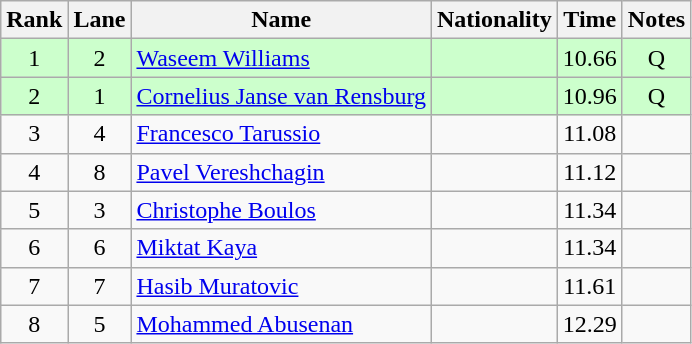<table class="wikitable sortable" style="text-align:center">
<tr>
<th>Rank</th>
<th>Lane</th>
<th>Name</th>
<th>Nationality</th>
<th>Time</th>
<th>Notes</th>
</tr>
<tr bgcolor=ccffcc>
<td>1</td>
<td>2</td>
<td align=left><a href='#'>Waseem Williams</a></td>
<td align=left></td>
<td>10.66</td>
<td>Q</td>
</tr>
<tr bgcolor=ccffcc>
<td>2</td>
<td>1</td>
<td align=left><a href='#'>Cornelius Janse van Rensburg</a></td>
<td align=left></td>
<td>10.96</td>
<td>Q</td>
</tr>
<tr>
<td>3</td>
<td>4</td>
<td align=left><a href='#'>Francesco Tarussio</a></td>
<td align=left></td>
<td>11.08</td>
<td></td>
</tr>
<tr>
<td>4</td>
<td>8</td>
<td align=left><a href='#'>Pavel Vereshchagin</a></td>
<td align=left></td>
<td>11.12</td>
<td></td>
</tr>
<tr>
<td>5</td>
<td>3</td>
<td align=left><a href='#'>Christophe Boulos</a></td>
<td align=left></td>
<td>11.34</td>
<td></td>
</tr>
<tr>
<td>6</td>
<td>6</td>
<td align=left><a href='#'>Miktat Kaya</a></td>
<td align=left></td>
<td>11.34</td>
<td></td>
</tr>
<tr>
<td>7</td>
<td>7</td>
<td align=left><a href='#'>Hasib Muratovic</a></td>
<td align=left></td>
<td>11.61</td>
<td></td>
</tr>
<tr>
<td>8</td>
<td>5</td>
<td align=left><a href='#'>Mohammed Abusenan</a></td>
<td align=left></td>
<td>12.29</td>
<td></td>
</tr>
</table>
